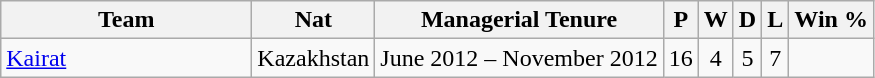<table class="wikitable sortable" style="text-align: center;">
<tr>
<th style="width:10em">Team</th>
<th>Nat</th>
<th>Managerial Tenure</th>
<th>P</th>
<th>W</th>
<th>D</th>
<th>L</th>
<th>Win %</th>
</tr>
<tr>
<td align="left"><a href='#'>Kairat</a></td>
<td>Kazakhstan</td>
<td>June 2012 – November 2012</td>
<td>16</td>
<td>4</td>
<td>5</td>
<td>7</td>
<td></td>
</tr>
</table>
